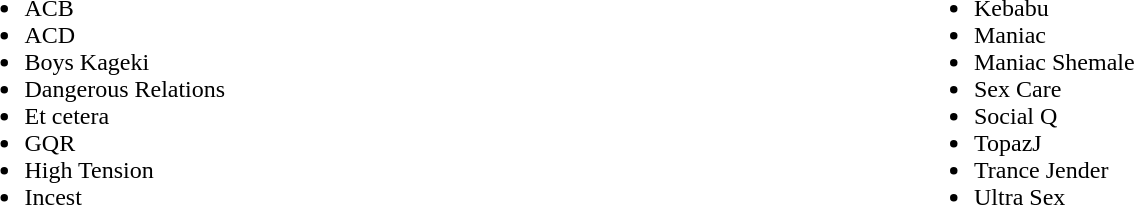<table>
<tr>
<td valign="top" width=50%><br><ul><li>ACB</li><li>ACD</li><li>Boys Kageki</li><li>Dangerous Relations</li><li>Et cetera</li><li>GQR</li><li>High Tension</li><li>Incest</li></ul></td>
<td valign="top" width=22></td>
<td valign="top" width=50%><br><ul><li>Kebabu</li><li>Maniac</li><li>Maniac Shemale</li><li>Sex Care</li><li>Social Q</li><li>TopazJ</li><li>Trance Jender</li><li>Ultra Sex</li></ul></td>
</tr>
</table>
